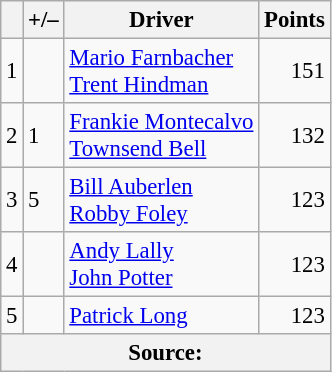<table class="wikitable" style="font-size: 95%;">
<tr>
<th scope="col"></th>
<th scope="col">+/–</th>
<th scope="col">Driver</th>
<th scope="col">Points</th>
</tr>
<tr>
<td align=center>1</td>
<td align="left"></td>
<td> <a href='#'>Mario Farnbacher</a><br> <a href='#'>Trent Hindman</a></td>
<td align=right>151</td>
</tr>
<tr>
<td align=center>2</td>
<td align="left"> 1</td>
<td> <a href='#'>Frankie Montecalvo</a><br> <a href='#'>Townsend Bell</a></td>
<td align=right>132</td>
</tr>
<tr>
<td align=center>3</td>
<td align="left"> 5</td>
<td> <a href='#'>Bill Auberlen</a><br> <a href='#'>Robby Foley</a></td>
<td align=right>123</td>
</tr>
<tr>
<td align=center>4</td>
<td align="left"></td>
<td> <a href='#'>Andy Lally</a><br> <a href='#'>John Potter</a></td>
<td align=right>123</td>
</tr>
<tr>
<td align=center>5</td>
<td align="left"></td>
<td> <a href='#'>Patrick Long</a></td>
<td align=right>123</td>
</tr>
<tr>
<th colspan=5>Source:</th>
</tr>
</table>
